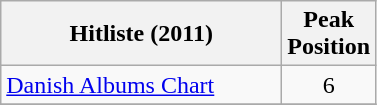<table class="wikitable">
<tr>
<th align="left" width="180">Hitliste (2011)</th>
<th align="center">Peak<br>Position</th>
</tr>
<tr>
<td align="left"><a href='#'>Danish Albums Chart</a></td>
<td align="center">6</td>
</tr>
<tr>
</tr>
</table>
